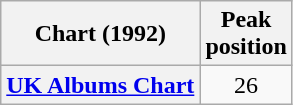<table class="wikitable plainrowheaders" style="text-align:center;">
<tr>
<th>Chart (1992)</th>
<th>Peak<br>position</th>
</tr>
<tr>
<th scope="row"><a href='#'>UK Albums Chart</a></th>
<td>26</td>
</tr>
</table>
